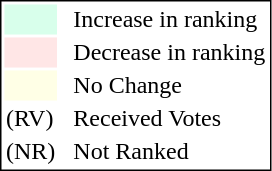<table style="border:1px solid black;">
<tr>
<td style="background:#D8FFEB; width:20px;"></td>
<td> </td>
<td>Increase in ranking</td>
</tr>
<tr>
<td style="background:#FFE6E6; width:20px;"></td>
<td> </td>
<td>Decrease in ranking</td>
</tr>
<tr>
<td style="background:#FFFFE6; width:20px;"></td>
<td> </td>
<td>No Change</td>
</tr>
<tr>
<td>(RV)</td>
<td> </td>
<td>Received Votes</td>
</tr>
<tr>
<td>(NR)</td>
<td> </td>
<td>Not Ranked</td>
</tr>
</table>
